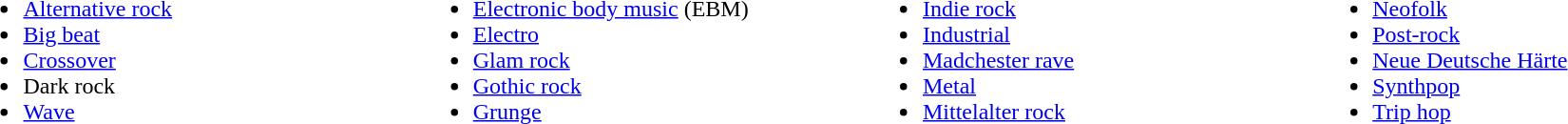<table border="0" style="width:100%;">
<tr>
<td valign="top" width="25%"><br><ul><li><a href='#'>Alternative rock</a></li><li><a href='#'>Big beat</a></li><li><a href='#'>Crossover</a></li><li>Dark rock</li><li><a href='#'>Wave</a></li></ul></td>
<td valign="top" width="25%"><br><ul><li><a href='#'>Electronic body music</a> (EBM)</li><li><a href='#'>Electro</a></li><li><a href='#'>Glam rock</a></li><li><a href='#'>Gothic rock</a></li><li><a href='#'>Grunge</a></li></ul></td>
<td valign="top" width="25%"><br><ul><li><a href='#'>Indie rock</a></li><li><a href='#'>Industrial</a></li><li><a href='#'>Madchester rave</a></li><li><a href='#'>Metal</a></li><li><a href='#'>Mittelalter rock</a></li></ul></td>
<td valign="top" width="25%"><br><ul><li><a href='#'>Neofolk</a></li><li><a href='#'>Post-rock</a></li><li><a href='#'>Neue Deutsche Härte</a></li><li><a href='#'>Synthpop</a></li><li><a href='#'>Trip hop</a></li></ul></td>
</tr>
</table>
